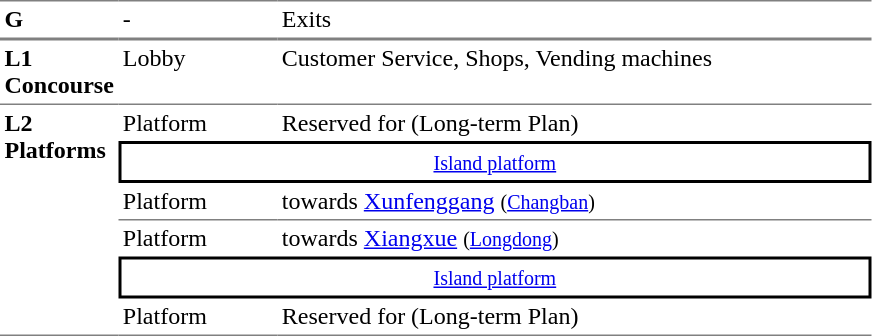<table table border=0 cellspacing=0 cellpadding=3>
<tr>
<td style="border-bottom:solid 1px gray; border-top:solid 1px gray;" valign=top width=50><strong>G</strong></td>
<td style="border-bottom:solid 1px gray; border-top:solid 1px gray;" valign=top width=100>-</td>
<td style="border-bottom:solid 1px gray; border-top:solid 1px gray;" valign=top width=390>Exits</td>
</tr>
<tr>
<td style="border-bottom:solid 1px gray; border-top:solid 1px gray;" valign=top width=50><strong>L1<br>Concourse</strong></td>
<td style="border-bottom:solid 1px gray; border-top:solid 1px gray;" valign=top width=100>Lobby</td>
<td style="border-bottom:solid 1px gray; border-top:solid 1px gray;" valign=top width=390>Customer Service, Shops, Vending machines</td>
</tr>
<tr>
<td style="border-bottom:solid 1px gray;" rowspan=6 valign=top><strong>L2<br>Platforms</strong></td>
<td>Platform</td>
<td>Reserved for  (Long-term Plan)</td>
</tr>
<tr>
<td style="border-right:solid 2px black;border-left:solid 2px black;border-top:solid 2px black;border-bottom:solid 2px black;text-align:center;" colspan=2><small><a href='#'>Island platform</a></small></td>
</tr>
<tr>
<td style="border-bottom:solid 1px gray;">Platform </td>
<td style="border-bottom:solid 1px gray;">  towards <a href='#'>Xunfenggang</a> <small>(<a href='#'>Changban</a>)</small></td>
</tr>
<tr>
<td>Platform </td>
<td> towards <a href='#'>Xiangxue</a> <small>(<a href='#'>Longdong</a>)</small> </td>
</tr>
<tr>
<td style="border-right:solid 2px black;border-left:solid 2px black;border-top:solid 2px black;border-bottom:solid 2px black;text-align:center;" colspan=2><small><a href='#'>Island platform</a></small></td>
</tr>
<tr>
<td style="border-bottom:solid 1px gray;">Platform</td>
<td style="border-bottom:solid 1px gray;">Reserved for  (Long-term Plan)</td>
</tr>
</table>
